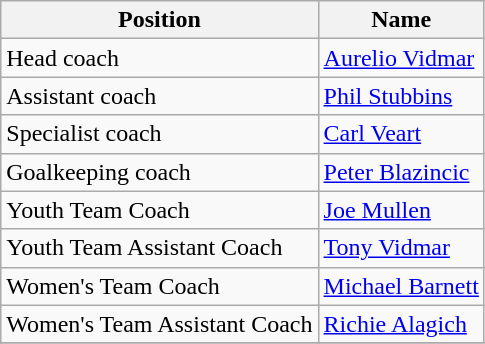<table class="wikitable">
<tr>
<th>Position</th>
<th>Name</th>
</tr>
<tr>
<td>Head coach</td>
<td> <a href='#'>Aurelio Vidmar</a></td>
</tr>
<tr>
<td>Assistant coach</td>
<td> <a href='#'>Phil Stubbins</a></td>
</tr>
<tr>
<td>Specialist coach</td>
<td> <a href='#'>Carl Veart</a></td>
</tr>
<tr>
<td>Goalkeeping coach</td>
<td> <a href='#'>Peter Blazincic</a></td>
</tr>
<tr>
<td>Youth Team Coach</td>
<td> <a href='#'>Joe Mullen</a></td>
</tr>
<tr>
<td>Youth Team Assistant Coach</td>
<td> <a href='#'>Tony Vidmar</a></td>
</tr>
<tr>
<td>Women's Team Coach</td>
<td> <a href='#'>Michael Barnett</a></td>
</tr>
<tr>
<td>Women's Team Assistant Coach</td>
<td> <a href='#'>Richie Alagich</a></td>
</tr>
<tr>
</tr>
</table>
